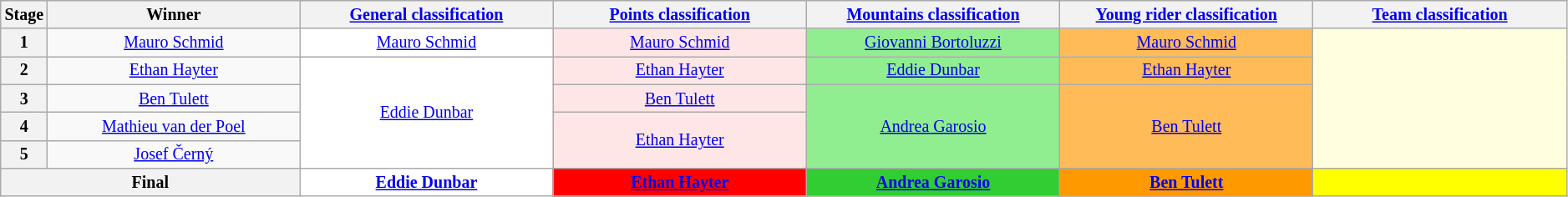<table class="wikitable" style="text-align: center; font-size:smaller;">
<tr style="background:#efefef;">
<th width="1%">Stage</th>
<th width="16.5%">Winner</th>
<th width="16.5%"><a href='#'>General classification</a><br></th>
<th width="16.5%"><a href='#'>Points classification</a><br></th>
<th width="16.5%"><a href='#'>Mountains classification</a><br></th>
<th width="16.5%"><a href='#'>Young rider classification</a><br></th>
<th width="16.5%"><a href='#'>Team classification</a></th>
</tr>
<tr>
<th>1</th>
<td><a href='#'>Mauro Schmid</a></td>
<td style="background:white;"><a href='#'>Mauro Schmid</a></td>
<td style="background:#FFE6E6;"><a href='#'>Mauro Schmid</a></td>
<td style="background:lightgreen;"><a href='#'>Giovanni Bortoluzzi</a></td>
<td style="background:#FFBB57;"><a href='#'>Mauro Schmid</a></td>
<td style="background:lightyellow;" rowspan="5"></td>
</tr>
<tr>
<th>2</th>
<td><a href='#'>Ethan Hayter</a></td>
<td style="background:white;" rowspan="4"><a href='#'>Eddie Dunbar</a></td>
<td style="background:#FFE6E6;"><a href='#'>Ethan Hayter</a></td>
<td style="background:lightgreen;"><a href='#'>Eddie Dunbar</a></td>
<td style="background:#FFBB57;"><a href='#'>Ethan Hayter</a></td>
</tr>
<tr>
<th>3</th>
<td><a href='#'>Ben Tulett</a></td>
<td style="background:#FFE6E6;"><a href='#'>Ben Tulett</a></td>
<td style="background:lightgreen;" rowspan="3"><a href='#'>Andrea Garosio</a></td>
<td style="background:#FFBB57;" rowspan="3"><a href='#'>Ben Tulett</a></td>
</tr>
<tr>
<th>4</th>
<td><a href='#'>Mathieu van der Poel</a></td>
<td style="background:#FFE6E6;" rowspan="2"><a href='#'>Ethan Hayter</a></td>
</tr>
<tr>
<th>5</th>
<td><a href='#'>Josef Černý</a></td>
</tr>
<tr>
<th colspan="2">Final</th>
<th style="background:white;"><a href='#'>Eddie Dunbar</a></th>
<th style="background:#f00;"><a href='#'>Ethan Hayter</a></th>
<th style="background:limegreen;"><a href='#'>Andrea Garosio</a></th>
<th style="background:#FF9900;"><a href='#'>Ben Tulett</a></th>
<th style="background:yellow;"></th>
</tr>
</table>
